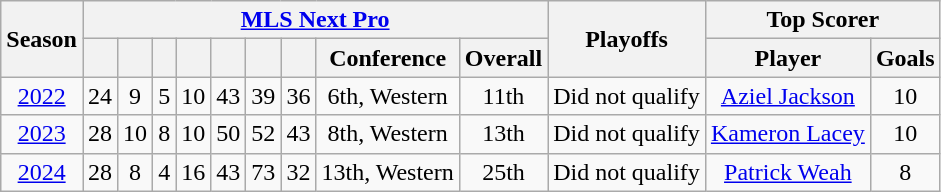<table class="wikitable" style="text-align: center">
<tr>
<th scope="col" rowspan="2">Season</th>
<th colspan=9 class="unsortable"><a href='#'>MLS Next Pro</a></th>
<th scope="col" rowspan=2 class="unsortable"><strong>Playoffs</strong></th>
<th scope="col" colspan=3 class="unsortable">Top Scorer</th>
</tr>
<tr>
<th></th>
<th></th>
<th></th>
<th></th>
<th></th>
<th></th>
<th></th>
<th>Conference</th>
<th>Overall</th>
<th class="unsortable">Player</th>
<th class="unsortable">Goals</th>
</tr>
<tr>
<td><a href='#'>2022</a></td>
<td>24</td>
<td>9</td>
<td>5</td>
<td>10</td>
<td>43</td>
<td>39</td>
<td>36</td>
<td>6th, Western</td>
<td>11th</td>
<td>Did not qualify</td>
<td> <a href='#'>Aziel Jackson</a></td>
<td>10</td>
</tr>
<tr>
<td><a href='#'>2023</a></td>
<td>28</td>
<td>10</td>
<td>8</td>
<td>10</td>
<td>50</td>
<td>52</td>
<td>43</td>
<td>8th, Western</td>
<td>13th</td>
<td>Did not qualify</td>
<td> <a href='#'>Kameron Lacey</a></td>
<td>10</td>
</tr>
<tr>
<td><a href='#'>2024</a></td>
<td>28</td>
<td>8</td>
<td>4</td>
<td>16</td>
<td>43</td>
<td>73</td>
<td>32</td>
<td>13th, Western</td>
<td>25th</td>
<td>Did not qualify</td>
<td> <a href='#'>Patrick Weah</a></td>
<td>8</td>
</tr>
</table>
